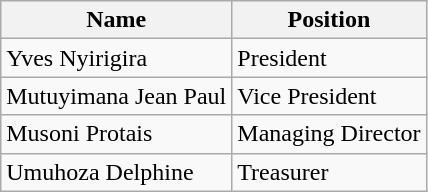<table class="wikitable">
<tr>
<th>Name</th>
<th>Position</th>
</tr>
<tr>
<td> Yves Nyirigira</td>
<td>President</td>
</tr>
<tr>
<td> Mutuyimana Jean Paul</td>
<td>Vice President</td>
</tr>
<tr>
<td> Musoni Protais</td>
<td>Managing Director</td>
</tr>
<tr>
<td> Umuhoza Delphine</td>
<td>Treasurer</td>
</tr>
</table>
